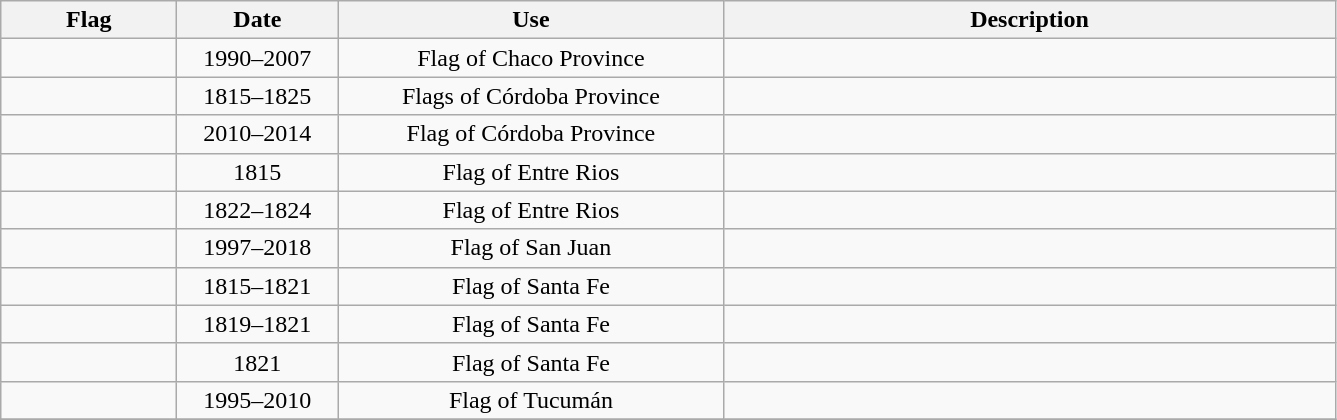<table class="wikitable" style="background:#f9f9f9; text-align:center">
<tr>
<th width="110">Flag</th>
<th width="100">Date</th>
<th width="250">Use</th>
<th width="400">Description</th>
</tr>
<tr>
<td></td>
<td>1990–2007</td>
<td>Flag of Chaco Province</td>
<td></td>
</tr>
<tr>
<td><br></td>
<td>1815–1825</td>
<td>Flags of Córdoba Province</td>
<td></td>
</tr>
<tr>
<td></td>
<td>2010–2014</td>
<td>Flag of Córdoba Province</td>
<td></td>
</tr>
<tr>
<td></td>
<td>1815</td>
<td>Flag of Entre Rios</td>
<td></td>
</tr>
<tr>
<td></td>
<td>1822–1824</td>
<td>Flag of Entre Rios</td>
<td></td>
</tr>
<tr>
<td><br></td>
<td>1997–2018</td>
<td>Flag of San Juan</td>
<td></td>
</tr>
<tr>
<td></td>
<td>1815–1821</td>
<td>Flag of Santa Fe</td>
<td></td>
</tr>
<tr>
<td></td>
<td>1819–1821</td>
<td>Flag of Santa Fe</td>
<td></td>
</tr>
<tr>
<td></td>
<td>1821</td>
<td>Flag of Santa Fe</td>
<td></td>
</tr>
<tr>
<td></td>
<td>1995–2010</td>
<td>Flag of Tucumán</td>
<td></td>
</tr>
<tr>
</tr>
</table>
